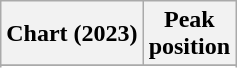<table class="wikitable sortable plainrowheaders" style="text-align:center">
<tr>
<th scope="col">Chart (2023)</th>
<th scope="col">Peak<br>position</th>
</tr>
<tr>
</tr>
<tr>
</tr>
</table>
